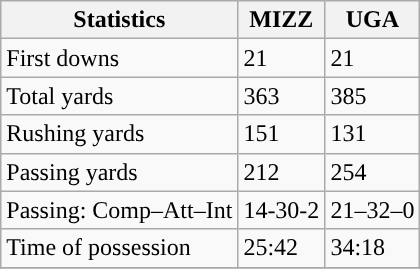<table class="wikitable" style="float: left;">
<tr>
<th>Statistics</th>
<th>MIZZ</th>
<th>UGA</th>
</tr>
<tr>
<td>First downs</td>
<td>21</td>
<td>21</td>
</tr>
<tr>
<td>Total yards</td>
<td>363</td>
<td>385</td>
</tr>
<tr>
<td>Rushing yards</td>
<td>151</td>
<td>131</td>
</tr>
<tr>
<td>Passing yards</td>
<td>212</td>
<td>254</td>
</tr>
<tr>
<td>Passing: Comp–Att–Int</td>
<td>14-30-2</td>
<td>21–32–0</td>
</tr>
<tr>
<td>Time of possession</td>
<td>25:42</td>
<td>34:18</td>
</tr>
<tr>
</tr>
</table>
